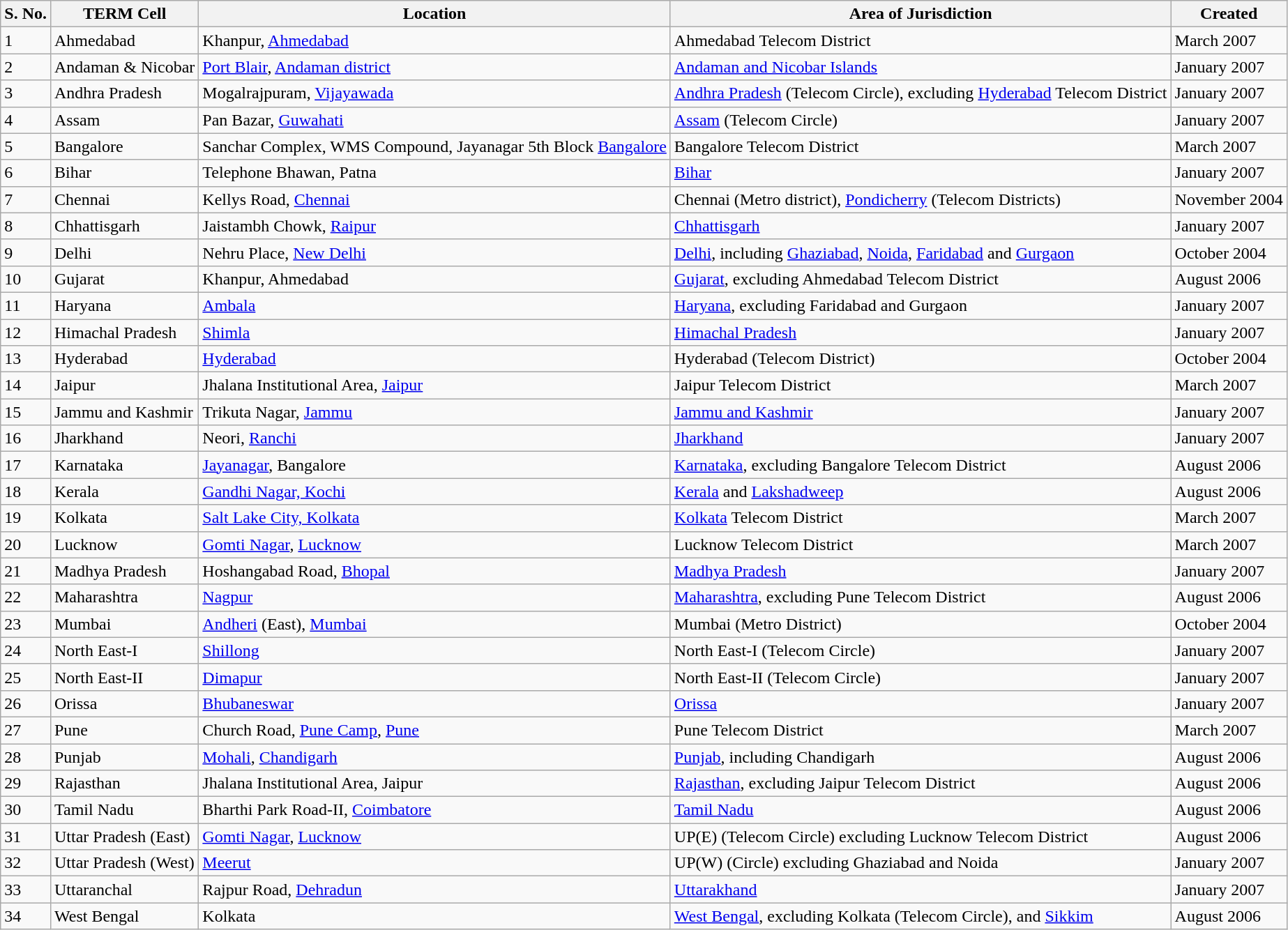<table class="wikitable">
<tr>
<th>S. No.</th>
<th>TERM Cell</th>
<th>Location</th>
<th>Area of Jurisdiction</th>
<th>Created</th>
</tr>
<tr>
<td>1</td>
<td>Ahmedabad</td>
<td>Khanpur, <a href='#'>Ahmedabad</a></td>
<td>Ahmedabad Telecom District</td>
<td>March 2007</td>
</tr>
<tr>
<td>2</td>
<td>Andaman & Nicobar</td>
<td><a href='#'>Port Blair</a>, <a href='#'>Andaman district</a></td>
<td><a href='#'>Andaman and Nicobar Islands</a></td>
<td>January 2007</td>
</tr>
<tr>
<td>3</td>
<td>Andhra Pradesh</td>
<td>Mogalrajpuram, <a href='#'>Vijayawada</a></td>
<td><a href='#'>Andhra Pradesh</a> (Telecom Circle), excluding <a href='#'>Hyderabad</a> Telecom District</td>
<td>January 2007</td>
</tr>
<tr>
<td>4</td>
<td>Assam</td>
<td>Pan Bazar, <a href='#'>Guwahati</a></td>
<td><a href='#'>Assam</a> (Telecom Circle)</td>
<td>January 2007</td>
</tr>
<tr>
<td>5</td>
<td>Bangalore</td>
<td>Sanchar Complex, WMS Compound, Jayanagar 5th Block <a href='#'>Bangalore</a></td>
<td>Bangalore Telecom District</td>
<td>March 2007</td>
</tr>
<tr>
<td>6</td>
<td>Bihar</td>
<td>Telephone Bhawan, Patna</td>
<td><a href='#'>Bihar</a></td>
<td>January 2007</td>
</tr>
<tr>
<td>7</td>
<td>Chennai</td>
<td>Kellys Road, <a href='#'>Chennai</a></td>
<td>Chennai (Metro district), <a href='#'>Pondicherry</a> (Telecom Districts)</td>
<td>November 2004</td>
</tr>
<tr>
<td>8</td>
<td>Chhattisgarh</td>
<td>Jaistambh Chowk, <a href='#'>Raipur</a></td>
<td><a href='#'>Chhattisgarh</a></td>
<td>January 2007</td>
</tr>
<tr>
<td>9</td>
<td>Delhi</td>
<td>Nehru Place, <a href='#'>New Delhi</a></td>
<td><a href='#'>Delhi</a>, including <a href='#'>Ghaziabad</a>, <a href='#'>Noida</a>, <a href='#'>Faridabad</a> and <a href='#'>Gurgaon</a></td>
<td>October 2004</td>
</tr>
<tr>
<td>10</td>
<td>Gujarat</td>
<td>Khanpur, Ahmedabad</td>
<td><a href='#'>Gujarat</a>, excluding Ahmedabad Telecom District</td>
<td>August 2006</td>
</tr>
<tr>
<td>11</td>
<td>Haryana</td>
<td><a href='#'>Ambala</a></td>
<td><a href='#'>Haryana</a>, excluding Faridabad and Gurgaon</td>
<td>January 2007</td>
</tr>
<tr>
<td>12</td>
<td>Himachal Pradesh</td>
<td><a href='#'>Shimla</a></td>
<td><a href='#'>Himachal Pradesh</a></td>
<td>January 2007</td>
</tr>
<tr>
<td>13</td>
<td>Hyderabad</td>
<td><a href='#'>Hyderabad</a></td>
<td>Hyderabad (Telecom District)</td>
<td>October 2004</td>
</tr>
<tr>
<td>14</td>
<td>Jaipur</td>
<td>Jhalana Institutional Area, <a href='#'>Jaipur</a></td>
<td>Jaipur Telecom District</td>
<td>March 2007</td>
</tr>
<tr>
<td>15</td>
<td>Jammu and Kashmir</td>
<td>Trikuta Nagar, <a href='#'>Jammu</a></td>
<td><a href='#'>Jammu and Kashmir</a></td>
<td>January 2007</td>
</tr>
<tr>
<td>16</td>
<td>Jharkhand</td>
<td>Neori, <a href='#'>Ranchi</a></td>
<td><a href='#'>Jharkhand</a></td>
<td>January 2007</td>
</tr>
<tr>
<td>17</td>
<td>Karnataka</td>
<td><a href='#'>Jayanagar</a>, Bangalore</td>
<td><a href='#'>Karnataka</a>, excluding  Bangalore Telecom District</td>
<td>August 2006</td>
</tr>
<tr>
<td>18</td>
<td>Kerala</td>
<td><a href='#'>Gandhi Nagar, Kochi</a></td>
<td><a href='#'>Kerala</a> and <a href='#'>Lakshadweep</a></td>
<td>August 2006</td>
</tr>
<tr>
<td>19</td>
<td>Kolkata</td>
<td><a href='#'>Salt Lake City, Kolkata</a></td>
<td><a href='#'>Kolkata</a> Telecom District</td>
<td>March 2007</td>
</tr>
<tr>
<td>20</td>
<td>Lucknow</td>
<td><a href='#'>Gomti Nagar</a>, <a href='#'>Lucknow</a></td>
<td>Lucknow Telecom District</td>
<td>March 2007</td>
</tr>
<tr>
<td>21</td>
<td>Madhya Pradesh</td>
<td>Hoshangabad Road, <a href='#'>Bhopal</a></td>
<td><a href='#'>Madhya Pradesh</a></td>
<td>January 2007</td>
</tr>
<tr>
<td>22</td>
<td>Maharashtra</td>
<td><a href='#'>Nagpur</a></td>
<td><a href='#'>Maharashtra</a>, excluding Pune Telecom District</td>
<td>August 2006</td>
</tr>
<tr>
<td>23</td>
<td>Mumbai</td>
<td><a href='#'>Andheri</a> (East), <a href='#'>Mumbai</a></td>
<td>Mumbai (Metro District)</td>
<td>October 2004</td>
</tr>
<tr>
<td>24</td>
<td>North East-I</td>
<td><a href='#'>Shillong</a></td>
<td>North East-I (Telecom Circle)</td>
<td>January 2007</td>
</tr>
<tr>
<td>25</td>
<td>North East-II</td>
<td><a href='#'>Dimapur</a></td>
<td>North East-II (Telecom Circle)</td>
<td>January 2007</td>
</tr>
<tr>
<td>26</td>
<td>Orissa</td>
<td><a href='#'>Bhubaneswar</a></td>
<td><a href='#'>Orissa</a></td>
<td>January 2007</td>
</tr>
<tr>
<td>27</td>
<td>Pune</td>
<td>Church Road, <a href='#'>Pune Camp</a>, <a href='#'>Pune</a></td>
<td>Pune Telecom District</td>
<td>March 2007</td>
</tr>
<tr>
<td>28</td>
<td>Punjab</td>
<td><a href='#'>Mohali</a>, <a href='#'>Chandigarh</a></td>
<td><a href='#'>Punjab</a>, including Chandigarh</td>
<td>August 2006</td>
</tr>
<tr>
<td>29</td>
<td>Rajasthan</td>
<td>Jhalana Institutional Area, Jaipur</td>
<td><a href='#'>Rajasthan</a>, excluding Jaipur Telecom District</td>
<td>August 2006</td>
</tr>
<tr>
<td>30</td>
<td>Tamil Nadu</td>
<td>Bharthi Park Road-II, <a href='#'>Coimbatore</a></td>
<td><a href='#'>Tamil Nadu</a></td>
<td>August 2006</td>
</tr>
<tr>
<td>31</td>
<td>Uttar Pradesh (East)</td>
<td><a href='#'>Gomti Nagar</a>, <a href='#'>Lucknow</a></td>
<td>UP(E) (Telecom Circle) excluding Lucknow Telecom District</td>
<td>August 2006</td>
</tr>
<tr>
<td>32</td>
<td>Uttar Pradesh (West)</td>
<td><a href='#'>Meerut</a></td>
<td>UP(W) (Circle) excluding Ghaziabad and Noida</td>
<td>January 2007</td>
</tr>
<tr>
<td>33</td>
<td>Uttaranchal</td>
<td>Rajpur Road, <a href='#'>Dehradun</a></td>
<td><a href='#'>Uttarakhand</a></td>
<td>January 2007</td>
</tr>
<tr>
<td>34</td>
<td>West Bengal</td>
<td>Kolkata</td>
<td><a href='#'>West Bengal</a>, excluding Kolkata (Telecom Circle), and <a href='#'>Sikkim</a></td>
<td>August 2006</td>
</tr>
</table>
